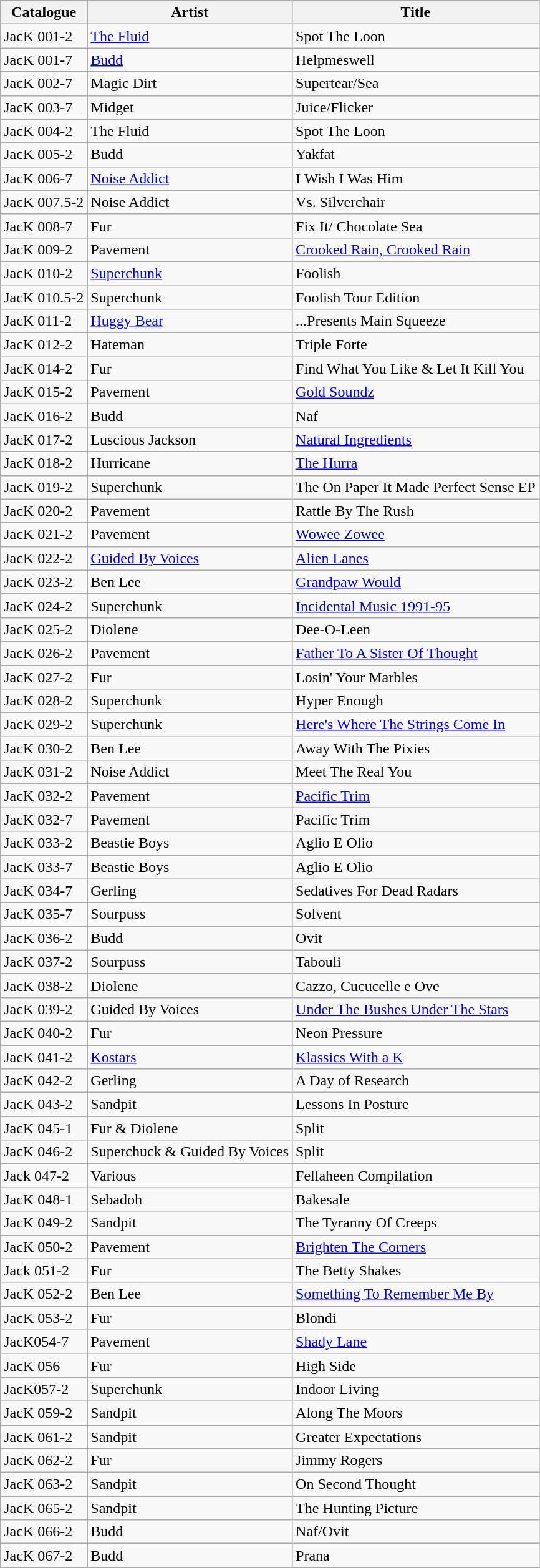<table class="wikitable">
<tr>
<th>Catalogue</th>
<th>Artist</th>
<th>Title</th>
</tr>
<tr>
<td>JacK 001-2</td>
<td><a href='#'>The Fluid</a></td>
<td>Spot The Loon</td>
</tr>
<tr>
<td>JacK 001-7</td>
<td><a href='#'>Budd</a></td>
<td>Helpmeswell</td>
</tr>
<tr>
<td>JacK 002-7</td>
<td>Magic Dirt</td>
<td>Supertear/Sea</td>
</tr>
<tr>
<td>JacK 003-7</td>
<td>Midget</td>
<td>Juice/Flicker</td>
</tr>
<tr>
<td>JacK 004-2</td>
<td>The Fluid</td>
<td>Spot The Loon</td>
</tr>
<tr>
<td>JacK 005-2</td>
<td>Budd</td>
<td>Yakfat</td>
</tr>
<tr>
<td>JacK 006-7</td>
<td><a href='#'>Noise Addict</a></td>
<td>I Wish I Was Him</td>
</tr>
<tr>
<td>JacK 007.5-2</td>
<td>Noise Addict</td>
<td>Vs. Silverchair</td>
</tr>
<tr>
<td>JacK 008-7</td>
<td>Fur</td>
<td>Fix It/ Chocolate Sea</td>
</tr>
<tr>
<td>JacK 009-2</td>
<td>Pavement</td>
<td><a href='#'>Crooked Rain, Crooked Rain</a></td>
</tr>
<tr>
<td>JacK 010-2</td>
<td><a href='#'>Superchunk</a></td>
<td>Foolish</td>
</tr>
<tr>
<td>JacK 010.5-2</td>
<td>Superchunk</td>
<td>Foolish Tour Edition</td>
</tr>
<tr>
<td>JacK 011-2</td>
<td><a href='#'>Huggy Bear</a></td>
<td>...Presents Main Squeeze</td>
</tr>
<tr>
<td>JacK 012-2</td>
<td>Hateman</td>
<td>Triple Forte</td>
</tr>
<tr>
<td>JacK 014-2</td>
<td>Fur</td>
<td>Find What You Like & Let It Kill You</td>
</tr>
<tr>
<td>JacK 015-2</td>
<td>Pavement</td>
<td><a href='#'>Gold Soundz</a></td>
</tr>
<tr>
<td>JacK 016-2</td>
<td>Budd</td>
<td>Naf</td>
</tr>
<tr>
<td>JacK 017-2</td>
<td>Luscious Jackson</td>
<td><a href='#'>Natural Ingredients</a></td>
</tr>
<tr>
<td>JacK 018-2</td>
<td>Hurricane</td>
<td><a href='#'>The Hurra</a></td>
</tr>
<tr>
<td>JacK 019-2</td>
<td>Superchunk</td>
<td>The On Paper It Made Perfect Sense EP</td>
</tr>
<tr>
<td>JacK 020-2</td>
<td>Pavement</td>
<td>Rattle By The Rush</td>
</tr>
<tr>
<td>JacK 021-2</td>
<td>Pavement</td>
<td><a href='#'>Wowee Zowee</a></td>
</tr>
<tr>
<td>JacK 022-2</td>
<td><a href='#'>Guided By Voices</a></td>
<td><a href='#'>Alien Lanes</a></td>
</tr>
<tr>
<td>JacK 023-2</td>
<td>Ben Lee</td>
<td><a href='#'>Grandpaw Would</a></td>
</tr>
<tr>
<td>JacK 024-2</td>
<td>Superchunk</td>
<td><a href='#'>Incidental Music 1991-95</a></td>
</tr>
<tr>
<td>JacK 025-2</td>
<td>Diolene</td>
<td>Dee-O-Leen</td>
</tr>
<tr>
<td>JacK 026-2</td>
<td>Pavement</td>
<td><a href='#'>Father To A Sister Of Thought</a></td>
</tr>
<tr>
<td>JacK 027-2</td>
<td>Fur</td>
<td>Losin' Your Marbles</td>
</tr>
<tr>
<td>JacK 028-2</td>
<td>Superchunk</td>
<td>Hyper Enough</td>
</tr>
<tr>
<td>JacK 029-2</td>
<td>Superchunk</td>
<td><a href='#'>Here's Where The Strings Come In</a></td>
</tr>
<tr>
<td>JacK 030-2</td>
<td>Ben Lee</td>
<td>Away With The Pixies</td>
</tr>
<tr>
<td>JacK 031-2</td>
<td>Noise Addict</td>
<td>Meet The Real You</td>
</tr>
<tr>
<td>JacK 032-2</td>
<td>Pavement</td>
<td><a href='#'>Pacific Trim</a></td>
</tr>
<tr>
<td>JacK 032-7</td>
<td>Pavement</td>
<td>Pacific Trim</td>
</tr>
<tr>
<td>JacK 033-2</td>
<td>Beastie Boys</td>
<td>Aglio E Olio</td>
</tr>
<tr>
<td>JacK 033-7</td>
<td>Beastie Boys</td>
<td>Aglio E Olio</td>
</tr>
<tr>
<td>JacK 034-7</td>
<td>Gerling</td>
<td>Sedatives For Dead Radars</td>
</tr>
<tr>
<td>JacK 035-7</td>
<td>Sourpuss</td>
<td>Solvent</td>
</tr>
<tr>
<td>JacK 036-2</td>
<td>Budd</td>
<td>Ovit</td>
</tr>
<tr>
<td>JacK 037-2</td>
<td>Sourpuss</td>
<td>Tabouli</td>
</tr>
<tr>
<td>JacK 038-2</td>
<td>Diolene</td>
<td>Cazzo, Cucucelle e Ove</td>
</tr>
<tr>
<td>JacK 039-2</td>
<td>Guided By Voices</td>
<td><a href='#'>Under The Bushes Under The Stars</a></td>
</tr>
<tr>
<td>JacK 040-2</td>
<td>Fur</td>
<td>Neon Pressure</td>
</tr>
<tr>
<td>JacK 041-2</td>
<td><a href='#'>Kostars</a></td>
<td><a href='#'>Klassics With a K</a></td>
</tr>
<tr>
<td>JacK 042-2</td>
<td>Gerling</td>
<td>A Day of Research</td>
</tr>
<tr>
<td>JacK 043-2</td>
<td>Sandpit</td>
<td>Lessons In Posture</td>
</tr>
<tr>
<td>JacK 045-1</td>
<td>Fur & Diolene</td>
<td>Split</td>
</tr>
<tr>
<td>JacK 046-2</td>
<td>Superchuck & Guided By Voices</td>
<td>Split</td>
</tr>
<tr>
<td>Jack 047-2</td>
<td>Various</td>
<td>Fellaheen Compilation</td>
</tr>
<tr>
<td>JacK 048-1</td>
<td>Sebadoh</td>
<td>Bakesale</td>
</tr>
<tr>
<td>JacK 049-2</td>
<td>Sandpit</td>
<td>The Tyranny Of Creeps</td>
</tr>
<tr>
<td>JacK 050-2</td>
<td>Pavement</td>
<td><a href='#'>Brighten The Corners</a></td>
</tr>
<tr>
<td>Jack 051-2</td>
<td>Fur</td>
<td>The Betty Shakes</td>
</tr>
<tr>
<td>JacK 052-2</td>
<td>Ben Lee</td>
<td><a href='#'>Something To Remember Me By</a></td>
</tr>
<tr>
<td>JacK 053-2</td>
<td>Fur</td>
<td>Blondi</td>
</tr>
<tr>
<td>JacK054-7</td>
<td>Pavement</td>
<td><a href='#'>Shady Lane</a></td>
</tr>
<tr>
<td>JacK 056</td>
<td>Fur</td>
<td>High Side</td>
</tr>
<tr>
<td>JacK057-2</td>
<td>Superchunk</td>
<td>Indoor Living</td>
</tr>
<tr>
<td>JacK 059-2</td>
<td>Sandpit</td>
<td>Along The Moors</td>
</tr>
<tr>
<td>JacK 061-2</td>
<td>Sandpit</td>
<td>Greater Expectations</td>
</tr>
<tr>
<td>JacK 062-2</td>
<td>Fur</td>
<td>Jimmy Rogers</td>
</tr>
<tr>
<td>JacK 063-2</td>
<td>Sandpit</td>
<td>On Second Thought</td>
</tr>
<tr>
<td>JacK 065-2</td>
<td>Sandpit</td>
<td>The Hunting Picture</td>
</tr>
<tr>
<td>JacK 066-2</td>
<td>Budd</td>
<td>Naf/Ovit</td>
</tr>
<tr>
<td>JacK 067-2</td>
<td>Budd</td>
<td>Prana</td>
</tr>
</table>
